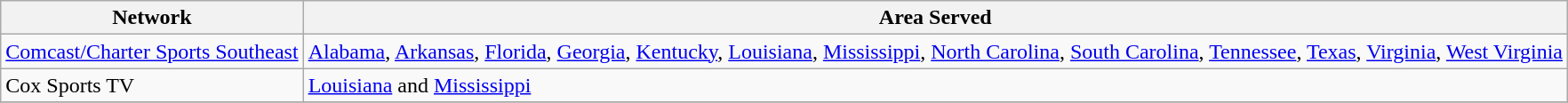<table class="wikitable" border="1">
<tr>
<th>Network </th>
<th>Area Served</th>
</tr>
<tr>
<td><a href='#'>Comcast/Charter Sports Southeast</a></td>
<td><a href='#'>Alabama</a>, <a href='#'>Arkansas</a>, <a href='#'>Florida</a>, <a href='#'>Georgia</a>, <a href='#'>Kentucky</a>, <a href='#'>Louisiana</a>, <a href='#'>Mississippi</a>, <a href='#'>North Carolina</a>, <a href='#'>South Carolina</a>, <a href='#'>Tennessee</a>, <a href='#'>Texas</a>, <a href='#'>Virginia</a>, <a href='#'>West Virginia</a></td>
</tr>
<tr>
<td>Cox Sports TV</td>
<td><a href='#'>Louisiana</a> and <a href='#'>Mississippi</a></td>
</tr>
<tr>
</tr>
</table>
